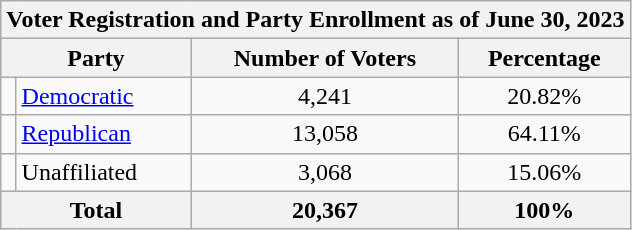<table class=wikitable>
<tr>
<th colspan = 6>Voter Registration and Party Enrollment as of June 30, 2023</th>
</tr>
<tr>
<th colspan = 2>Party</th>
<th>Number of Voters</th>
<th>Percentage</th>
</tr>
<tr>
<td></td>
<td><a href='#'>Democratic</a></td>
<td align = center>4,241</td>
<td align = center>20.82%</td>
</tr>
<tr>
<td></td>
<td><a href='#'>Republican</a></td>
<td align = center>13,058</td>
<td align = center>64.11%</td>
</tr>
<tr>
<td></td>
<td>Unaffiliated</td>
<td align = center>3,068</td>
<td align = center>15.06%</td>
</tr>
<tr>
<th colspan = 2>Total</th>
<th align = center>20,367</th>
<th align = center>100%</th>
</tr>
</table>
